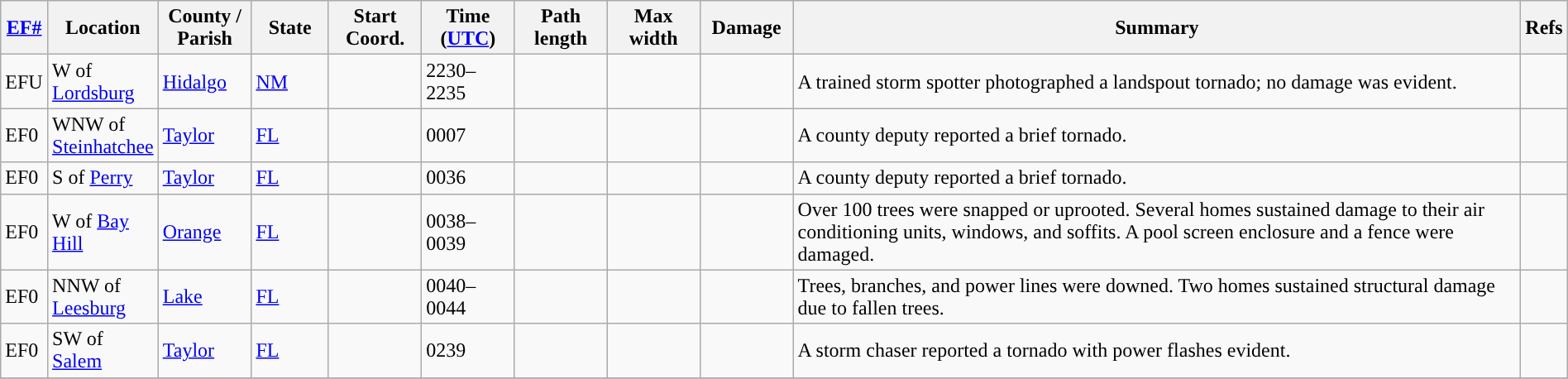<table class="wikitable sortable" style="width:100%;">
<tr>
<th scope="col"  style="width:3%; text-align:center;"><a href='#'>EF#</a></th>
<th scope="col"  style="width:7%; text-align:center;" class="unsortable">Location</th>
<th scope="col"  style="width:6%; text-align:center;" class="unsortable">County / Parish</th>
<th scope="col"  style="width:5%; text-align:center;">State</th>
<th scope="col"  style="width:6%; text-align:center;">Start Coord.</th>
<th scope="col"  style="width:6%; text-align:center;">Time (<a href='#'>UTC</a>)</th>
<th scope="col"  style="width:6%; text-align:center;">Path length</th>
<th scope="col"  style="width:6%; text-align:center;">Max width</th>
<th scope="col"  style="width:6%; text-align:center;">Damage</th>
<th scope="col" class="unsortable" style="width:48%; text-align:center;">Summary</th>
<th scope="col" class="unsortable" style="width:48%; text-align:center;">Refs</th>
</tr>
<tr>
<td>EFU</td>
<td>W of <a href='#'>Lordsburg</a></td>
<td><a href='#'>Hidalgo</a></td>
<td><a href='#'>NM</a></td>
<td></td>
<td>2230–2235</td>
<td></td>
<td></td>
<td></td>
<td>A trained storm spotter photographed a landspout tornado; no damage was evident.</td>
<td></td>
</tr>
<tr>
<td>EF0</td>
<td>WNW of <a href='#'>Steinhatchee</a></td>
<td><a href='#'>Taylor</a></td>
<td><a href='#'>FL</a></td>
<td></td>
<td>0007</td>
<td></td>
<td></td>
<td></td>
<td>A county deputy reported a brief tornado.</td>
<td></td>
</tr>
<tr>
<td>EF0</td>
<td>S of <a href='#'>Perry</a></td>
<td><a href='#'>Taylor</a></td>
<td><a href='#'>FL</a></td>
<td></td>
<td>0036</td>
<td></td>
<td></td>
<td></td>
<td>A county deputy reported a brief tornado.</td>
<td></td>
</tr>
<tr>
<td>EF0</td>
<td>W of <a href='#'>Bay Hill</a></td>
<td><a href='#'>Orange</a></td>
<td><a href='#'>FL</a></td>
<td></td>
<td>0038–0039</td>
<td></td>
<td></td>
<td></td>
<td>Over 100 trees were snapped or uprooted. Several homes sustained damage to their air conditioning units, windows, and soffits. A pool screen enclosure and a fence were damaged.</td>
<td></td>
</tr>
<tr>
<td>EF0</td>
<td>NNW of <a href='#'>Leesburg</a></td>
<td><a href='#'>Lake</a></td>
<td><a href='#'>FL</a></td>
<td></td>
<td>0040–0044</td>
<td></td>
<td></td>
<td></td>
<td>Trees, branches, and power lines were downed. Two homes sustained structural damage due to fallen trees.</td>
<td></td>
</tr>
<tr>
<td>EF0</td>
<td>SW of <a href='#'>Salem</a></td>
<td><a href='#'>Taylor</a></td>
<td><a href='#'>FL</a></td>
<td></td>
<td>0239</td>
<td></td>
<td></td>
<td></td>
<td>A storm chaser reported a tornado with power flashes evident.</td>
<td></td>
</tr>
<tr>
</tr>
</table>
